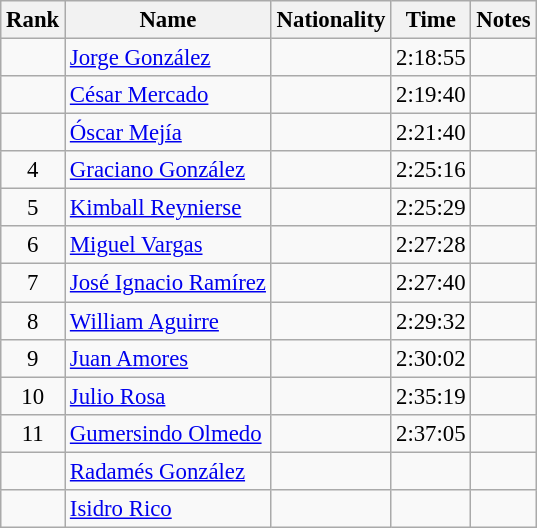<table class="wikitable sortable" style="text-align:center;font-size:95%">
<tr>
<th>Rank</th>
<th>Name</th>
<th>Nationality</th>
<th>Time</th>
<th>Notes</th>
</tr>
<tr>
<td></td>
<td align=left><a href='#'>Jorge González</a></td>
<td align=left></td>
<td>2:18:55</td>
<td></td>
</tr>
<tr>
<td></td>
<td align=left><a href='#'>César Mercado</a></td>
<td align=left></td>
<td>2:19:40</td>
<td></td>
</tr>
<tr>
<td></td>
<td align=left><a href='#'>Óscar Mejía</a></td>
<td align=left></td>
<td>2:21:40</td>
<td></td>
</tr>
<tr>
<td>4</td>
<td align=left><a href='#'>Graciano González</a></td>
<td align=left></td>
<td>2:25:16</td>
<td></td>
</tr>
<tr>
<td>5</td>
<td align=left><a href='#'>Kimball Reynierse</a></td>
<td align=left></td>
<td>2:25:29</td>
<td></td>
</tr>
<tr>
<td>6</td>
<td align=left><a href='#'>Miguel Vargas</a></td>
<td align=left></td>
<td>2:27:28</td>
<td></td>
</tr>
<tr>
<td>7</td>
<td align=left><a href='#'>José Ignacio Ramírez</a></td>
<td align=left></td>
<td>2:27:40</td>
<td></td>
</tr>
<tr>
<td>8</td>
<td align=left><a href='#'>William Aguirre</a></td>
<td align=left></td>
<td>2:29:32</td>
<td></td>
</tr>
<tr>
<td>9</td>
<td align=left><a href='#'>Juan Amores</a></td>
<td align=left></td>
<td>2:30:02</td>
<td></td>
</tr>
<tr>
<td>10</td>
<td align=left><a href='#'>Julio Rosa</a></td>
<td align=left></td>
<td>2:35:19</td>
<td></td>
</tr>
<tr>
<td>11</td>
<td align=left><a href='#'>Gumersindo Olmedo</a></td>
<td align=left></td>
<td>2:37:05</td>
<td></td>
</tr>
<tr>
<td></td>
<td align=left><a href='#'>Radamés González</a></td>
<td align=left></td>
<td></td>
<td></td>
</tr>
<tr>
<td></td>
<td align=left><a href='#'>Isidro Rico</a></td>
<td align=left></td>
<td></td>
<td></td>
</tr>
</table>
